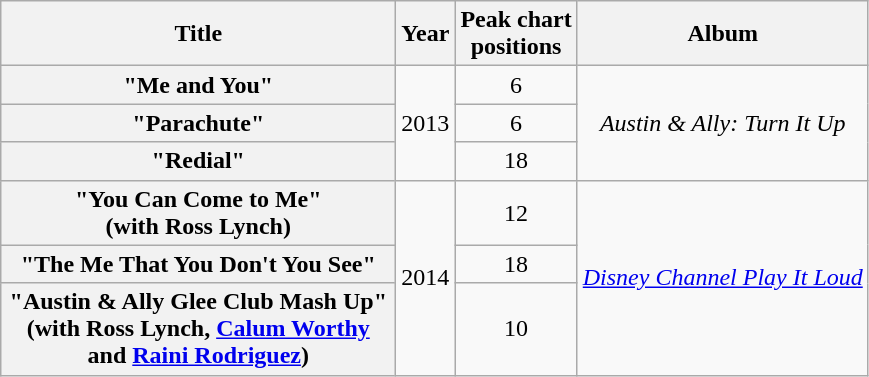<table class="wikitable plainrowheaders" style="text-align:center;" border="1">
<tr>
<th scope="col" style="width:16em;">Title</th>
<th scope="col">Year</th>
<th scope="col">Peak chart<br>positions</th>
<th scope="col">Album</th>
</tr>
<tr>
<th scope="row">"Me and You"</th>
<td rowspan="3">2013</td>
<td>6</td>
<td rowspan="3"><em>Austin & Ally: Turn It Up</em></td>
</tr>
<tr>
<th scope="row">"Parachute"</th>
<td>6</td>
</tr>
<tr>
<th scope="row">"Redial"</th>
<td>18</td>
</tr>
<tr>
<th scope="row">"You Can Come to Me"<br><span>(with Ross Lynch)</span></th>
<td rowspan="3">2014</td>
<td>12</td>
<td rowspan="3"><em><a href='#'>Disney Channel Play It Loud</a></em></td>
</tr>
<tr>
<th scope="row">"The Me That You Don't You See"</th>
<td>18</td>
</tr>
<tr>
<th scope="row">"Austin & Ally Glee Club Mash Up"<br><span>(with Ross Lynch, <a href='#'>Calum Worthy</a> and <a href='#'>Raini Rodriguez</a>)</span></th>
<td>10</td>
</tr>
</table>
